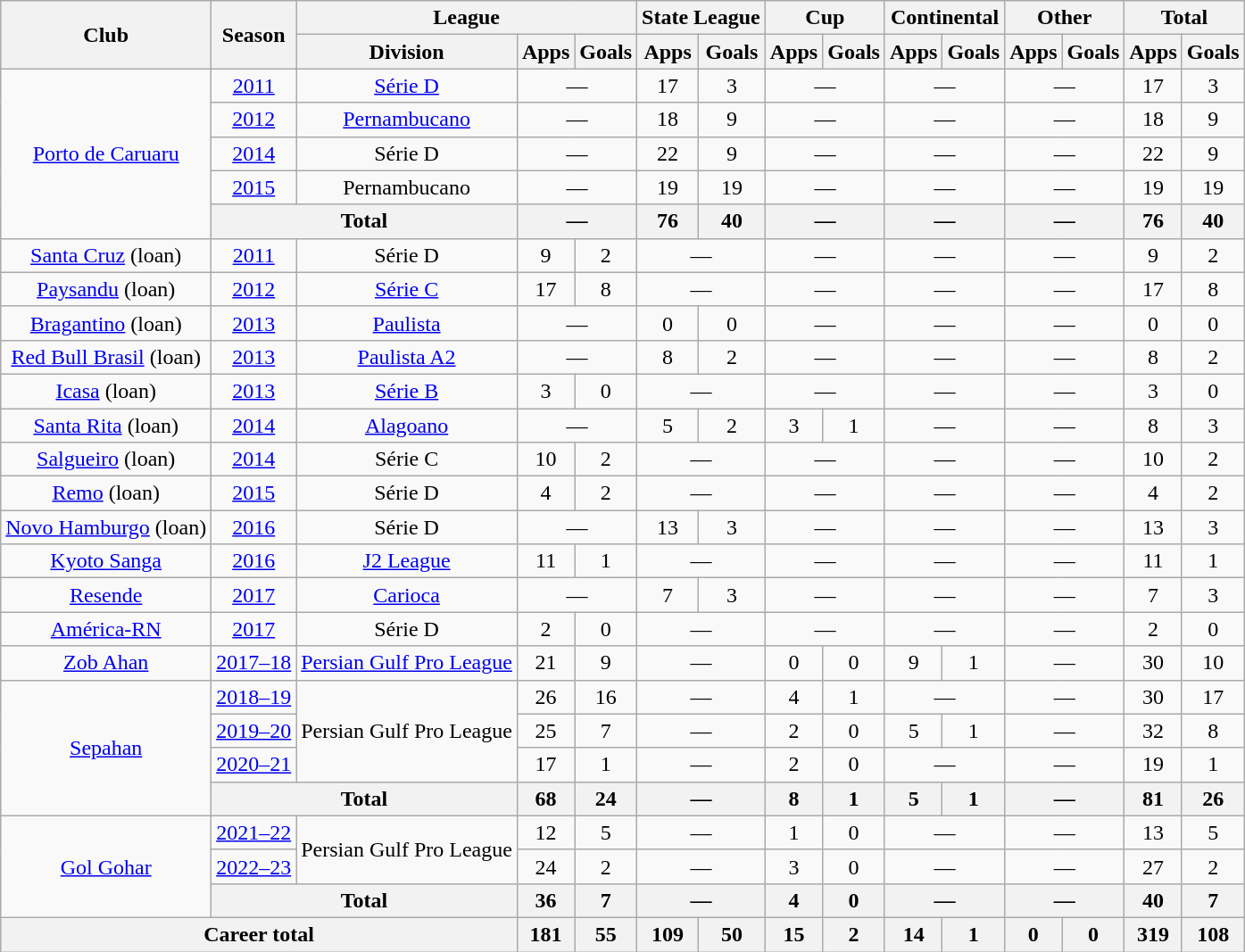<table class="wikitable" style="text-align:center">
<tr>
<th rowspan="2">Club</th>
<th rowspan="2">Season</th>
<th colspan="3">League</th>
<th colspan="2">State League</th>
<th colspan="2">Cup</th>
<th colspan="2">Continental</th>
<th colspan="2">Other</th>
<th colspan="2">Total</th>
</tr>
<tr>
<th>Division</th>
<th>Apps</th>
<th>Goals</th>
<th>Apps</th>
<th>Goals</th>
<th>Apps</th>
<th>Goals</th>
<th>Apps</th>
<th>Goals</th>
<th>Apps</th>
<th>Goals</th>
<th>Apps</th>
<th>Goals</th>
</tr>
<tr>
<td rowspan="5"><a href='#'>Porto de Caruaru</a></td>
<td><a href='#'>2011</a></td>
<td><a href='#'>Série D</a></td>
<td colspan="2">—</td>
<td>17</td>
<td>3</td>
<td colspan="2">—</td>
<td colspan="2">—</td>
<td colspan="2">—</td>
<td>17</td>
<td>3</td>
</tr>
<tr>
<td><a href='#'>2012</a></td>
<td><a href='#'>Pernambucano</a></td>
<td colspan="2">—</td>
<td>18</td>
<td>9</td>
<td colspan="2">—</td>
<td colspan="2">—</td>
<td colspan="2">—</td>
<td>18</td>
<td>9</td>
</tr>
<tr>
<td><a href='#'>2014</a></td>
<td>Série D</td>
<td colspan="2">—</td>
<td>22</td>
<td>9</td>
<td colspan="2">—</td>
<td colspan="2">—</td>
<td colspan="2">—</td>
<td>22</td>
<td>9</td>
</tr>
<tr>
<td><a href='#'>2015</a></td>
<td>Pernambucano</td>
<td colspan="2">—</td>
<td>19</td>
<td>19</td>
<td colspan="2">—</td>
<td colspan="2">—</td>
<td colspan="2">—</td>
<td>19</td>
<td>19</td>
</tr>
<tr>
<th colspan="2">Total</th>
<th colspan="2">—</th>
<th>76</th>
<th>40</th>
<th colspan="2">—</th>
<th colspan="2">—</th>
<th colspan="2">—</th>
<th>76</th>
<th>40</th>
</tr>
<tr>
<td><a href='#'>Santa Cruz</a> (loan)</td>
<td><a href='#'>2011</a></td>
<td>Série D</td>
<td>9</td>
<td>2</td>
<td colspan="2">—</td>
<td colspan="2">—</td>
<td colspan="2">—</td>
<td colspan="2">—</td>
<td>9</td>
<td>2</td>
</tr>
<tr>
<td><a href='#'>Paysandu</a> (loan)</td>
<td><a href='#'>2012</a></td>
<td><a href='#'>Série C</a></td>
<td>17</td>
<td>8</td>
<td colspan="2">—</td>
<td colspan="2">—</td>
<td colspan="2">—</td>
<td colspan="2">—</td>
<td>17</td>
<td>8</td>
</tr>
<tr>
<td><a href='#'>Bragantino</a> (loan)</td>
<td><a href='#'>2013</a></td>
<td><a href='#'>Paulista</a></td>
<td colspan="2">—</td>
<td>0</td>
<td>0</td>
<td colspan="2">—</td>
<td colspan="2">—</td>
<td colspan="2">—</td>
<td>0</td>
<td>0</td>
</tr>
<tr>
<td><a href='#'>Red Bull Brasil</a> (loan)</td>
<td><a href='#'>2013</a></td>
<td><a href='#'>Paulista A2</a></td>
<td colspan="2">—</td>
<td>8</td>
<td>2</td>
<td colspan="2">—</td>
<td colspan="2">—</td>
<td colspan="2">—</td>
<td>8</td>
<td>2</td>
</tr>
<tr>
<td><a href='#'>Icasa</a> (loan)</td>
<td><a href='#'>2013</a></td>
<td><a href='#'>Série B</a></td>
<td>3</td>
<td>0</td>
<td colspan="2">—</td>
<td colspan="2">—</td>
<td colspan="2">—</td>
<td colspan="2">—</td>
<td>3</td>
<td>0</td>
</tr>
<tr>
<td><a href='#'>Santa Rita</a> (loan)</td>
<td><a href='#'>2014</a></td>
<td><a href='#'>Alagoano</a></td>
<td colspan="2">—</td>
<td>5</td>
<td>2</td>
<td>3</td>
<td>1</td>
<td colspan="2">—</td>
<td colspan="2">—</td>
<td>8</td>
<td>3</td>
</tr>
<tr>
<td><a href='#'>Salgueiro</a> (loan)</td>
<td><a href='#'>2014</a></td>
<td>Série C</td>
<td>10</td>
<td>2</td>
<td colspan="2">—</td>
<td colspan="2">—</td>
<td colspan="2">—</td>
<td colspan="2">—</td>
<td>10</td>
<td>2</td>
</tr>
<tr>
<td><a href='#'>Remo</a> (loan)</td>
<td><a href='#'>2015</a></td>
<td>Série D</td>
<td>4</td>
<td>2</td>
<td colspan="2">—</td>
<td colspan="2">—</td>
<td colspan="2">—</td>
<td colspan="2">—</td>
<td>4</td>
<td>2</td>
</tr>
<tr>
<td><a href='#'>Novo Hamburgo</a> (loan)</td>
<td><a href='#'>2016</a></td>
<td>Série D</td>
<td colspan="2">—</td>
<td>13</td>
<td>3</td>
<td colspan="2">—</td>
<td colspan="2">—</td>
<td colspan="2">—</td>
<td>13</td>
<td>3</td>
</tr>
<tr>
<td><a href='#'>Kyoto Sanga</a></td>
<td><a href='#'>2016</a></td>
<td><a href='#'>J2 League</a></td>
<td>11</td>
<td>1</td>
<td colspan="2">—</td>
<td colspan="2">—</td>
<td colspan="2">—</td>
<td colspan="2">—</td>
<td>11</td>
<td>1</td>
</tr>
<tr>
<td><a href='#'>Resende</a></td>
<td><a href='#'>2017</a></td>
<td><a href='#'>Carioca</a></td>
<td colspan="2">—</td>
<td>7</td>
<td>3</td>
<td colspan="2">—</td>
<td colspan="2">—</td>
<td colspan="2">—</td>
<td>7</td>
<td>3</td>
</tr>
<tr>
<td><a href='#'>América-RN</a></td>
<td><a href='#'>2017</a></td>
<td>Série D</td>
<td>2</td>
<td>0</td>
<td colspan="2">—</td>
<td colspan="2">—</td>
<td colspan="2">—</td>
<td colspan="2">—</td>
<td>2</td>
<td>0</td>
</tr>
<tr>
<td><a href='#'>Zob Ahan</a></td>
<td><a href='#'>2017–18</a></td>
<td><a href='#'>Persian Gulf Pro League</a></td>
<td>21</td>
<td>9</td>
<td colspan="2">—</td>
<td>0</td>
<td>0</td>
<td>9</td>
<td>1</td>
<td colspan="2">—</td>
<td>30</td>
<td>10</td>
</tr>
<tr>
<td rowspan="4"><a href='#'>Sepahan</a></td>
<td><a href='#'>2018–19</a></td>
<td rowspan="3">Persian Gulf Pro League</td>
<td>26</td>
<td>16</td>
<td colspan="2">—</td>
<td>4</td>
<td>1</td>
<td colspan="2">—</td>
<td colspan="2">—</td>
<td>30</td>
<td>17</td>
</tr>
<tr>
<td><a href='#'>2019–20</a></td>
<td>25</td>
<td>7</td>
<td colspan="2">—</td>
<td>2</td>
<td>0</td>
<td>5</td>
<td>1</td>
<td colspan="2">—</td>
<td>32</td>
<td>8</td>
</tr>
<tr>
<td><a href='#'>2020–21</a></td>
<td>17</td>
<td>1</td>
<td colspan="2">—</td>
<td>2</td>
<td>0</td>
<td colspan="2">—</td>
<td colspan="2">—</td>
<td>19</td>
<td>1</td>
</tr>
<tr>
<th colspan="2">Total</th>
<th>68</th>
<th>24</th>
<th colspan="2">—</th>
<th>8</th>
<th>1</th>
<th>5</th>
<th>1</th>
<th colspan="2">—</th>
<th>81</th>
<th>26</th>
</tr>
<tr>
<td rowspan="3"><a href='#'>Gol Gohar</a></td>
<td><a href='#'>2021–22</a></td>
<td rowspan="2">Persian Gulf Pro League</td>
<td>12</td>
<td>5</td>
<td colspan="2">—</td>
<td>1</td>
<td>0</td>
<td colspan="2">—</td>
<td colspan="2">—</td>
<td>13</td>
<td>5</td>
</tr>
<tr>
<td><a href='#'>2022–23</a></td>
<td>24</td>
<td>2</td>
<td colspan="2">—</td>
<td>3</td>
<td>0</td>
<td colspan="2">—</td>
<td colspan="2">—</td>
<td>27</td>
<td>2</td>
</tr>
<tr>
<th colspan="2">Total</th>
<th>36</th>
<th>7</th>
<th colspan="2">—</th>
<th>4</th>
<th>0</th>
<th colspan="2">—</th>
<th colspan="2">—</th>
<th>40</th>
<th>7</th>
</tr>
<tr>
<th colspan="3">Career total</th>
<th>181</th>
<th>55</th>
<th>109</th>
<th>50</th>
<th>15</th>
<th>2</th>
<th>14</th>
<th>1</th>
<th>0</th>
<th>0</th>
<th>319</th>
<th>108</th>
</tr>
</table>
